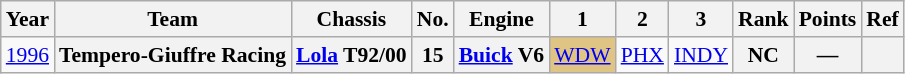<table class="wikitable" style="text-align:center; font-size:90%">
<tr>
<th>Year</th>
<th>Team</th>
<th>Chassis</th>
<th>No.</th>
<th>Engine</th>
<th>1</th>
<th>2</th>
<th>3</th>
<th>Rank</th>
<th>Points</th>
<th>Ref</th>
</tr>
<tr>
<td><a href='#'>1996</a></td>
<th>Tempero-Giuffre Racing</th>
<th><a href='#'>Lola</a> T92/00</th>
<th>15</th>
<th><a href='#'>Buick</a> V6</th>
<td style="background:#DFC484;"><a href='#'>WDW</a><br></td>
<td><a href='#'>PHX</a></td>
<td><a href='#'>INDY</a></td>
<th>NC</th>
<th>—</th>
<th></th>
</tr>
</table>
